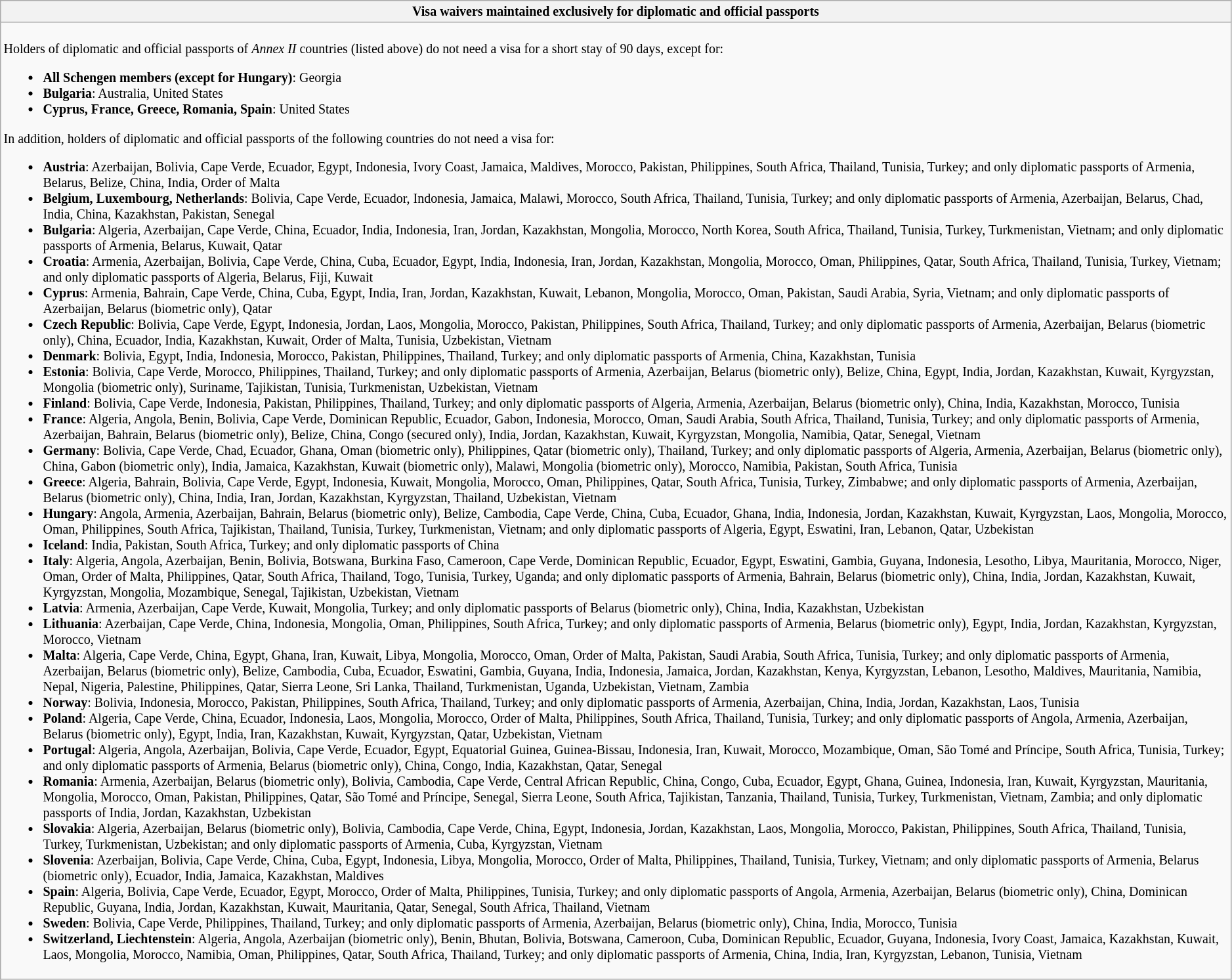<table class="wikitable collapsible collapsed" style="text-align: left; font-size: smaller; table-layout: fixed;">
<tr>
<th style="width:100%;">Visa waivers maintained exclusively for diplomatic and official passports</th>
</tr>
<tr>
<td><br>Holders of diplomatic and official passports of <em>Annex II</em> countries (listed above) do not need a visa for a short stay of 90 days, except for:<ul><li><strong>All Schengen members (except for Hungary)</strong>: Georgia</li><li><strong>Bulgaria</strong>: Australia, United States</li><li><strong>Cyprus, France, Greece, Romania, Spain</strong>: United States</li></ul>In addition, holders of diplomatic and official passports of the following countries do not need a visa for:<ul><li><strong>Austria</strong>: Azerbaijan, Bolivia, Cape Verde, Ecuador, Egypt, Indonesia, Ivory Coast, Jamaica, Maldives, Morocco, Pakistan, Philippines, South Africa, Thailand, Tunisia, Turkey; and only diplomatic passports of Armenia, Belarus, Belize, China, India, Order of Malta</li><li><strong>Belgium, Luxembourg, Netherlands</strong>: Bolivia, Cape Verde, Ecuador, Indonesia, Jamaica, Malawi, Morocco, South Africa, Thailand, Tunisia, Turkey; and only diplomatic passports of Armenia, Azerbaijan, Belarus, Chad, India, China, Kazakhstan, Pakistan, Senegal</li><li><strong>Bulgaria</strong>: Algeria, Azerbaijan, Cape Verde, China, Ecuador, India, Indonesia, Iran, Jordan, Kazakhstan, Mongolia, Morocco, North Korea, South Africa, Thailand, Tunisia, Turkey, Turkmenistan, Vietnam; and only diplomatic passports of Armenia, Belarus, Kuwait, Qatar</li><li><strong>Croatia</strong>: Armenia, Azerbaijan, Bolivia, Cape Verde, China, Cuba, Ecuador, Egypt, India, Indonesia, Iran, Jordan, Kazakhstan, Mongolia, Morocco, Oman, Philippines, Qatar, South Africa, Thailand, Tunisia, Turkey, Vietnam; and only diplomatic passports of Algeria, Belarus, Fiji, Kuwait</li><li><strong>Cyprus</strong>: Armenia, Bahrain, Cape Verde, China, Cuba, Egypt, India, Iran, Jordan, Kazakhstan, Kuwait, Lebanon, Mongolia, Morocco, Oman, Pakistan, Saudi Arabia, Syria, Vietnam; and only diplomatic passports of Azerbaijan, Belarus (biometric only), Qatar</li><li><strong>Czech Republic</strong>: Bolivia, Cape Verde, Egypt, Indonesia, Jordan, Laos, Mongolia, Morocco, Pakistan, Philippines, South Africa, Thailand, Turkey; and only diplomatic passports of Armenia, Azerbaijan, Belarus (biometric only), China, Ecuador, India, Kazakhstan, Kuwait, Order of Malta, Tunisia, Uzbekistan, Vietnam</li><li><strong>Denmark</strong>: Bolivia, Egypt, India, Indonesia, Morocco, Pakistan, Philippines, Thailand, Turkey; and only diplomatic passports of Armenia, China, Kazakhstan, Tunisia</li><li><strong>Estonia</strong>: Bolivia, Cape Verde, Morocco, Philippines, Thailand, Turkey; and only diplomatic passports of Armenia, Azerbaijan, Belarus (biometric only), Belize, China, Egypt, India, Jordan, Kazakhstan, Kuwait, Kyrgyzstan, Mongolia (biometric only), Suriname, Tajikistan, Tunisia, Turkmenistan, Uzbekistan, Vietnam</li><li><strong>Finland</strong>: Bolivia, Cape Verde, Indonesia, Pakistan, Philippines, Thailand, Turkey; and only diplomatic passports of Algeria, Armenia, Azerbaijan, Belarus (biometric only), China, India, Kazakhstan, Morocco, Tunisia</li><li><strong>France</strong>: Algeria, Angola, Benin, Bolivia, Cape Verde, Dominican Republic, Ecuador, Gabon, Indonesia, Morocco, Oman, Saudi Arabia, South Africa, Thailand, Tunisia, Turkey; and only diplomatic passports of Armenia, Azerbaijan, Bahrain, Belarus (biometric only), Belize, China, Congo (secured only), India, Jordan, Kazakhstan, Kuwait, Kyrgyzstan, Mongolia, Namibia, Qatar, Senegal, Vietnam</li><li><strong>Germany</strong>: Bolivia, Cape Verde, Chad, Ecuador, Ghana, Oman (biometric only), Philippines, Qatar (biometric only), Thailand, Turkey; and only diplomatic passports of Algeria, Armenia, Azerbaijan, Belarus (biometric only), China, Gabon (biometric only), India, Jamaica, Kazakhstan, Kuwait (biometric only), Malawi, Mongolia (biometric only), Morocco, Namibia, Pakistan, South Africa, Tunisia</li><li><strong>Greece</strong>: Algeria, Bahrain, Bolivia, Cape Verde, Egypt, Indonesia, Kuwait, Mongolia, Morocco, Oman, Philippines, Qatar, South Africa, Tunisia, Turkey, Zimbabwe; and only diplomatic passports of Armenia, Azerbaijan, Belarus (biometric only), China, India, Iran, Jordan, Kazakhstan, Kyrgyzstan, Thailand, Uzbekistan, Vietnam</li><li><strong>Hungary</strong>: Angola, Armenia, Azerbaijan, Bahrain, Belarus (biometric only), Belize, Cambodia, Cape Verde, China, Cuba, Ecuador, Ghana, India, Indonesia, Jordan, Kazakhstan, Kuwait, Kyrgyzstan, Laos, Mongolia, Morocco, Oman, Philippines, South Africa, Tajikistan, Thailand, Tunisia, Turkey, Turkmenistan, Vietnam; and only diplomatic passports of Algeria, Egypt, Eswatini, Iran, Lebanon, Qatar, Uzbekistan</li><li><strong>Iceland</strong>: India, Pakistan, South Africa, Turkey; and only diplomatic passports of China</li><li><strong>Italy</strong>: Algeria, Angola, Azerbaijan, Benin, Bolivia, Botswana, Burkina Faso, Cameroon, Cape Verde, Dominican Republic, Ecuador, Egypt, Eswatini, Gambia, Guyana, Indonesia, Lesotho, Libya, Mauritania, Morocco, Niger, Oman, Order of Malta, Philippines, Qatar, South Africa, Thailand, Togo, Tunisia, Turkey, Uganda; and only diplomatic passports of Armenia, Bahrain, Belarus (biometric only), China, India, Jordan, Kazakhstan, Kuwait, Kyrgyzstan, Mongolia, Mozambique, Senegal, Tajikistan, Uzbekistan, Vietnam</li><li><strong>Latvia</strong>: Armenia, Azerbaijan, Cape Verde, Kuwait, Mongolia, Turkey; and only diplomatic passports of Belarus (biometric only), China, India, Kazakhstan, Uzbekistan</li><li><strong>Lithuania</strong>: Azerbaijan, Cape Verde, China, Indonesia, Mongolia, Oman, Philippines, South Africa, Turkey; and only diplomatic passports of Armenia, Belarus (biometric only), Egypt, India, Jordan, Kazakhstan, Kyrgyzstan, Morocco, Vietnam</li><li><strong>Malta</strong>: Algeria, Cape Verde, China, Egypt, Ghana, Iran, Kuwait, Libya, Mongolia, Morocco, Oman, Order of Malta, Pakistan, Saudi Arabia, South Africa, Tunisia, Turkey; and only diplomatic passports of Armenia, Azerbaijan, Belarus (biometric only), Belize, Cambodia, Cuba, Ecuador, Eswatini, Gambia, Guyana, India, Indonesia, Jamaica, Jordan, Kazakhstan, Kenya, Kyrgyzstan, Lebanon, Lesotho, Maldives, Mauritania, Namibia, Nepal, Nigeria, Palestine, Philippines, Qatar, Sierra Leone, Sri Lanka, Thailand, Turkmenistan, Uganda, Uzbekistan, Vietnam, Zambia</li><li><strong>Norway</strong>: Bolivia, Indonesia, Morocco, Pakistan, Philippines, South Africa, Thailand, Turkey; and only diplomatic passports of Armenia, Azerbaijan, China, India, Jordan, Kazakhstan, Laos, Tunisia</li><li><strong>Poland</strong>: Algeria, Cape Verde, China, Ecuador, Indonesia, Laos, Mongolia, Morocco, Order of Malta, Philippines, South Africa, Thailand, Tunisia, Turkey; and only diplomatic passports of Angola, Armenia, Azerbaijan, Belarus (biometric only), Egypt, India, Iran, Kazakhstan, Kuwait, Kyrgyzstan, Qatar, Uzbekistan, Vietnam</li><li><strong>Portugal</strong>: Algeria, Angola, Azerbaijan, Bolivia, Cape Verde, Ecuador, Egypt, Equatorial Guinea, Guinea-Bissau, Indonesia, Iran, Kuwait, Morocco, Mozambique, Oman, São Tomé and Príncipe, South Africa, Tunisia, Turkey; and only diplomatic passports of Armenia, Belarus (biometric only), China, Congo, India, Kazakhstan, Qatar, Senegal</li><li><strong>Romania</strong>: Armenia, Azerbaijan, Belarus (biometric only), Bolivia, Cambodia, Cape Verde, Central African Republic, China, Congo, Cuba, Ecuador, Egypt, Ghana, Guinea, Indonesia, Iran, Kuwait, Kyrgyzstan, Mauritania, Mongolia, Morocco, Oman, Pakistan, Philippines, Qatar, São Tomé and Príncipe, Senegal, Sierra Leone, South Africa, Tajikistan, Tanzania, Thailand, Tunisia, Turkey, Turkmenistan, Vietnam, Zambia; and only diplomatic passports of India, Jordan, Kazakhstan, Uzbekistan</li><li><strong>Slovakia</strong>: Algeria, Azerbaijan, Belarus (biometric only), Bolivia, Cambodia, Cape Verde, China, Egypt, Indonesia, Jordan, Kazakhstan, Laos, Mongolia, Morocco, Pakistan, Philippines, South Africa, Thailand, Tunisia, Turkey, Turkmenistan, Uzbekistan; and only diplomatic passports of Armenia, Cuba, Kyrgyzstan, Vietnam</li><li><strong>Slovenia</strong>: Azerbaijan, Bolivia, Cape Verde, China, Cuba, Egypt, Indonesia, Libya, Mongolia, Morocco, Order of Malta, Philippines, Thailand, Tunisia, Turkey, Vietnam; and only diplomatic passports of Armenia, Belarus (biometric only), Ecuador, India, Jamaica, Kazakhstan, Maldives</li><li><strong>Spain</strong>: Algeria, Bolivia, Cape Verde, Ecuador, Egypt, Morocco, Order of Malta, Philippines, Tunisia, Turkey; and only diplomatic passports of Angola, Armenia, Azerbaijan, Belarus (biometric only), China, Dominican Republic, Guyana, India, Jordan, Kazakhstan, Kuwait, Mauritania, Qatar, Senegal, South Africa, Thailand, Vietnam</li><li><strong>Sweden</strong>: Bolivia, Cape Verde, Philippines, Thailand, Turkey; and only diplomatic passports of Armenia, Azerbaijan, Belarus (biometric only), China, India, Morocco, Tunisia</li><li><strong>Switzerland, Liechtenstein</strong>: Algeria, Angola, Azerbaijan (biometric only), Benin, Bhutan, Bolivia, Botswana, Cameroon, Cuba, Dominican Republic, Ecuador, Guyana, Indonesia, Ivory Coast, Jamaica, Kazakhstan, Kuwait, Laos, Mongolia, Morocco, Namibia, Oman, Philippines, Qatar, South Africa, Thailand, Turkey; and only diplomatic passports of Armenia, China, India, Iran, Kyrgyzstan, Lebanon, Tunisia, Vietnam</li></ul></td>
</tr>
</table>
